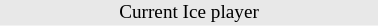<table class="toccolours" style="width:20em; text-align:center; font-size:80%;">
<tr>
<td style="background:#e8e8e8;color:black; width: 30px">Current Ice player</td>
</tr>
<tr>
</tr>
</table>
